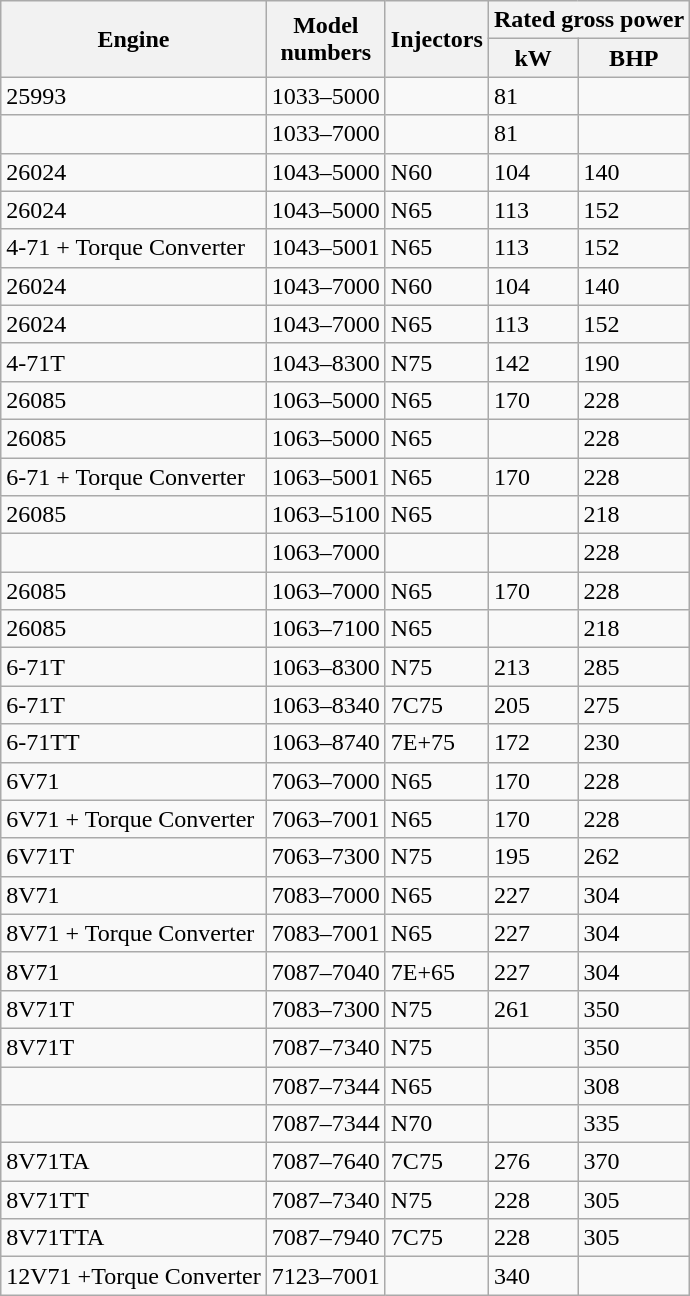<table class="wikitable">
<tr>
<th rowspan=2>Engine</th>
<th rowspan=2>Model<br>numbers</th>
<th rowspan=2>Injectors</th>
<th colspan=2>Rated gross power</th>
</tr>
<tr>
<th>kW</th>
<th>BHP</th>
</tr>
<tr>
<td>25993</td>
<td>1033–5000</td>
<td></td>
<td>81</td>
<td></td>
</tr>
<tr>
<td></td>
<td>1033–7000</td>
<td></td>
<td>81</td>
<td></td>
</tr>
<tr>
<td>26024</td>
<td>1043–5000</td>
<td>N60</td>
<td>104</td>
<td>140</td>
</tr>
<tr>
<td>26024</td>
<td>1043–5000</td>
<td>N65</td>
<td>113</td>
<td>152</td>
</tr>
<tr>
<td>4-71 + Torque Converter</td>
<td>1043–5001</td>
<td>N65</td>
<td>113</td>
<td>152</td>
</tr>
<tr>
<td>26024</td>
<td>1043–7000</td>
<td>N60</td>
<td>104</td>
<td>140</td>
</tr>
<tr>
<td>26024</td>
<td>1043–7000</td>
<td>N65</td>
<td>113</td>
<td>152</td>
</tr>
<tr>
<td>4-71T</td>
<td>1043–8300</td>
<td>N75</td>
<td>142</td>
<td>190</td>
</tr>
<tr>
<td>26085</td>
<td>1063–5000</td>
<td>N65</td>
<td>170</td>
<td>228</td>
</tr>
<tr>
<td>26085</td>
<td>1063–5000</td>
<td>N65</td>
<td></td>
<td>228</td>
</tr>
<tr>
<td>6-71 + Torque Converter</td>
<td>1063–5001</td>
<td>N65</td>
<td>170</td>
<td>228</td>
</tr>
<tr>
<td>26085</td>
<td>1063–5100</td>
<td>N65</td>
<td></td>
<td>218</td>
</tr>
<tr>
<td></td>
<td>1063–7000</td>
<td></td>
<td></td>
<td>228</td>
</tr>
<tr>
<td>26085</td>
<td>1063–7000</td>
<td>N65</td>
<td>170</td>
<td>228</td>
</tr>
<tr>
<td>26085</td>
<td>1063–7100</td>
<td>N65</td>
<td></td>
<td>218</td>
</tr>
<tr>
<td>6-71T</td>
<td>1063–8300</td>
<td>N75</td>
<td>213</td>
<td>285</td>
</tr>
<tr>
<td>6-71T</td>
<td>1063–8340</td>
<td>7C75</td>
<td>205</td>
<td>275</td>
</tr>
<tr>
<td>6-71TT</td>
<td>1063–8740</td>
<td>7E+75</td>
<td>172</td>
<td>230</td>
</tr>
<tr>
<td>6V71</td>
<td>7063–7000</td>
<td>N65</td>
<td>170</td>
<td>228</td>
</tr>
<tr>
<td>6V71 + Torque Converter</td>
<td>7063–7001</td>
<td>N65</td>
<td>170</td>
<td>228</td>
</tr>
<tr>
<td>6V71T</td>
<td>7063–7300</td>
<td>N75</td>
<td>195</td>
<td>262</td>
</tr>
<tr>
<td>8V71</td>
<td>7083–7000</td>
<td>N65</td>
<td>227</td>
<td>304</td>
</tr>
<tr>
<td>8V71 + Torque Converter</td>
<td>7083–7001</td>
<td>N65</td>
<td>227</td>
<td>304</td>
</tr>
<tr>
<td>8V71</td>
<td>7087–7040</td>
<td>7E+65</td>
<td>227</td>
<td>304</td>
</tr>
<tr>
<td>8V71T</td>
<td>7083–7300</td>
<td>N75</td>
<td>261</td>
<td>350</td>
</tr>
<tr>
<td>8V71T</td>
<td>7087–7340</td>
<td>N75</td>
<td></td>
<td>350</td>
</tr>
<tr>
<td></td>
<td>7087–7344</td>
<td>N65</td>
<td></td>
<td>308</td>
</tr>
<tr>
<td></td>
<td>7087–7344</td>
<td>N70</td>
<td></td>
<td>335</td>
</tr>
<tr>
<td>8V71TA</td>
<td>7087–7640</td>
<td>7C75</td>
<td>276</td>
<td>370</td>
</tr>
<tr>
<td>8V71TT</td>
<td>7087–7340</td>
<td>N75</td>
<td>228</td>
<td>305</td>
</tr>
<tr>
<td>8V71TTA</td>
<td>7087–7940</td>
<td>7C75</td>
<td>228</td>
<td>305</td>
</tr>
<tr>
<td>12V71 +Torque Converter</td>
<td>7123–7001</td>
<td></td>
<td>340</td>
<td></td>
</tr>
</table>
